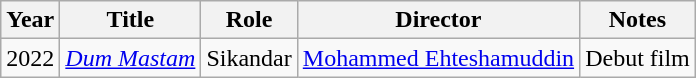<table class="wikitable sortable">
<tr>
<th>Year</th>
<th>Title</th>
<th>Role</th>
<th>Director</th>
<th class="unsortable">Notes</th>
</tr>
<tr>
<td>2022</td>
<td><em><a href='#'>Dum Mastam</a></em></td>
<td>Sikandar</td>
<td><a href='#'>Mohammed Ehteshamuddin</a></td>
<td>Debut film</td>
</tr>
</table>
